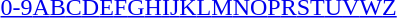<table id="toc" class="toc" summary="Class">
<tr>
<th></th>
</tr>
<tr>
<td style="text-align:center;"><a href='#'>0-9</a><a href='#'>A</a><a href='#'>B</a><a href='#'>C</a><a href='#'>D</a><a href='#'>E</a><a href='#'>F</a><a href='#'>G</a><a href='#'>H</a><a href='#'>I</a><a href='#'>J</a><a href='#'>K</a><a href='#'>L</a><a href='#'>M</a><a href='#'>N</a><a href='#'>O</a><a href='#'>P</a><a href='#'>R</a><a href='#'>S</a><a href='#'>T</a><a href='#'>U</a><a href='#'>V</a><a href='#'>W</a><a href='#'>Z</a></td>
</tr>
</table>
